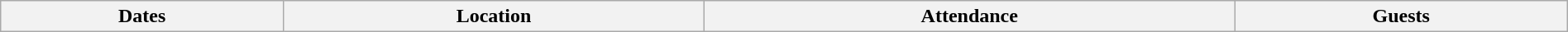<table class="wikitable" width="100%">
<tr>
<th>Dates</th>
<th>Location</th>
<th>Attendance</th>
<th>Guests<br>
</th>
</tr>
</table>
